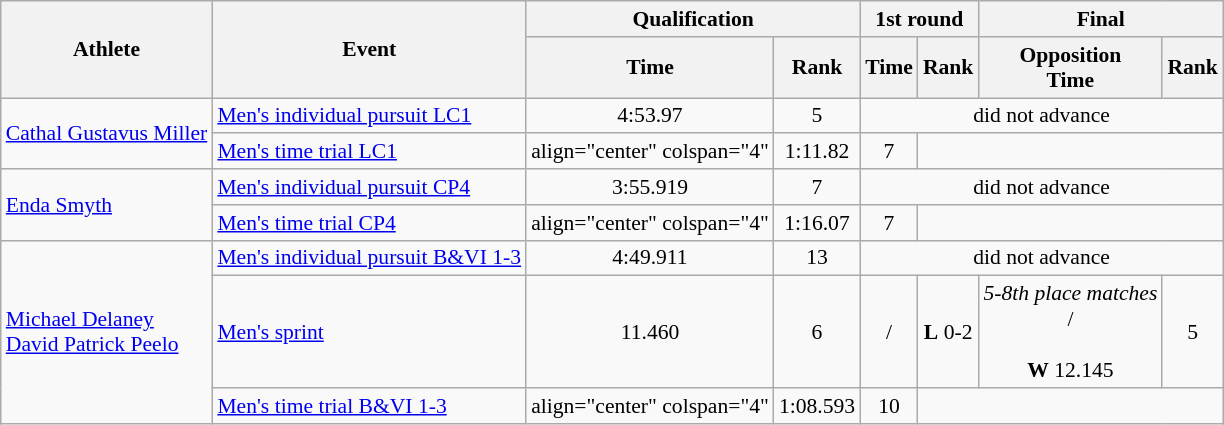<table class=wikitable style="font-size:90%">
<tr>
<th rowspan="2">Athlete</th>
<th rowspan="2">Event</th>
<th colspan="2">Qualification</th>
<th colspan="2">1st round</th>
<th colspan="2">Final</th>
</tr>
<tr>
<th>Time</th>
<th>Rank</th>
<th>Time</th>
<th>Rank</th>
<th>Opposition<br>Time</th>
<th>Rank</th>
</tr>
<tr>
<td rowspan="2"><a href='#'>Cathal Gustavus Miller</a></td>
<td><a href='#'>Men's individual pursuit LC1</a></td>
<td align="center">4:53.97</td>
<td align="center">5</td>
<td align="center" colspan="4">did not advance</td>
</tr>
<tr>
<td><a href='#'>Men's time trial LC1</a></td>
<td>align="center" colspan="4" </td>
<td align="center">1:11.82</td>
<td align="center">7</td>
</tr>
<tr>
<td rowspan="2"><a href='#'>Enda Smyth</a></td>
<td><a href='#'>Men's individual pursuit CP4</a></td>
<td align="center">3:55.919</td>
<td align="center">7</td>
<td align="center" colspan="4">did not advance</td>
</tr>
<tr>
<td><a href='#'>Men's time trial CP4</a></td>
<td>align="center" colspan="4" </td>
<td align="center">1:16.07</td>
<td align="center">7</td>
</tr>
<tr>
<td rowspan="3"><a href='#'>Michael Delaney</a><br> <a href='#'>David Patrick Peelo</a></td>
<td><a href='#'>Men's individual pursuit B&VI 1-3</a></td>
<td align="center">4:49.911</td>
<td align="center">13</td>
<td align="center" colspan="4">did not advance</td>
</tr>
<tr>
<td><a href='#'>Men's sprint</a></td>
<td align="center">11.460</td>
<td align="center">6</td>
<td align="center"> /<br> </td>
<td align="center"><strong>L</strong> 0-2</td>
<td align="center"><em>5-8th place matches</em><br>  /<br> <br> <strong>W</strong> 12.145</td>
<td align="center">5</td>
</tr>
<tr>
<td><a href='#'>Men's time trial B&VI 1-3</a></td>
<td>align="center" colspan="4" </td>
<td align="center">1:08.593</td>
<td align="center">10</td>
</tr>
</table>
